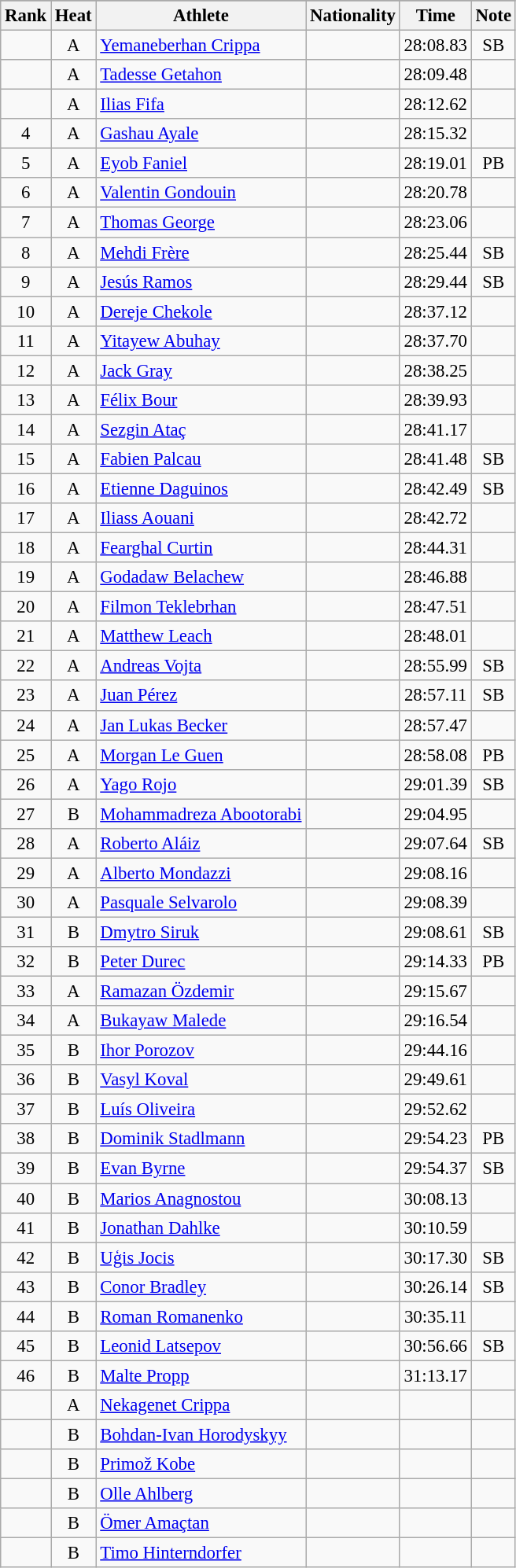<table class="wikitable sortable" style=" text-align:center; font-size:95%;">
<tr>
</tr>
<tr>
<th>Rank</th>
<th>Heat</th>
<th>Athlete</th>
<th>Nationality</th>
<th>Time</th>
<th>Note</th>
</tr>
<tr>
<td></td>
<td>A</td>
<td align=left><a href='#'>Yemaneberhan Crippa</a></td>
<td align=left></td>
<td>28:08.83</td>
<td>SB</td>
</tr>
<tr>
<td></td>
<td>A</td>
<td align=left><a href='#'>Tadesse Getahon</a></td>
<td align=left></td>
<td>28:09.48</td>
<td></td>
</tr>
<tr>
<td></td>
<td>A</td>
<td align=left><a href='#'>Ilias Fifa</a></td>
<td align=left></td>
<td>28:12.62</td>
<td></td>
</tr>
<tr>
<td>4</td>
<td>A</td>
<td align=left><a href='#'>Gashau Ayale</a></td>
<td align=left></td>
<td>28:15.32</td>
<td></td>
</tr>
<tr>
<td>5</td>
<td>A</td>
<td align=left><a href='#'>Eyob Faniel</a></td>
<td align=left></td>
<td>28:19.01</td>
<td>PB</td>
</tr>
<tr>
<td>6</td>
<td>A</td>
<td align=left><a href='#'>Valentin Gondouin</a></td>
<td align=left></td>
<td>28:20.78</td>
<td></td>
</tr>
<tr>
<td>7</td>
<td>A</td>
<td align=left><a href='#'>Thomas George</a></td>
<td align=left></td>
<td>28:23.06</td>
<td></td>
</tr>
<tr>
<td>8</td>
<td>A</td>
<td align=left><a href='#'>Mehdi Frère</a></td>
<td align=left></td>
<td>28:25.44</td>
<td>SB</td>
</tr>
<tr>
<td>9</td>
<td>A</td>
<td align=left><a href='#'>Jesús Ramos</a></td>
<td align=left></td>
<td>28:29.44</td>
<td>SB</td>
</tr>
<tr>
<td>10</td>
<td>A</td>
<td align=left><a href='#'>Dereje Chekole</a></td>
<td align=left></td>
<td>28:37.12</td>
<td></td>
</tr>
<tr>
<td>11</td>
<td>A</td>
<td align=left><a href='#'>Yitayew Abuhay</a></td>
<td align=left></td>
<td>28:37.70</td>
<td></td>
</tr>
<tr>
<td>12</td>
<td>A</td>
<td align=left><a href='#'>Jack Gray</a></td>
<td align=left></td>
<td>28:38.25</td>
<td></td>
</tr>
<tr>
<td>13</td>
<td>A</td>
<td align=left><a href='#'>Félix Bour</a></td>
<td align=left></td>
<td>28:39.93</td>
<td></td>
</tr>
<tr>
<td>14</td>
<td>A</td>
<td align=left><a href='#'>Sezgin Ataç</a></td>
<td align=left></td>
<td>28:41.17</td>
<td></td>
</tr>
<tr>
<td>15</td>
<td>A</td>
<td align=left><a href='#'>Fabien Palcau</a></td>
<td align=left></td>
<td>28:41.48</td>
<td>SB</td>
</tr>
<tr>
<td>16</td>
<td>A</td>
<td align=left><a href='#'>Etienne Daguinos</a></td>
<td align=left></td>
<td>28:42.49</td>
<td>SB</td>
</tr>
<tr>
<td>17</td>
<td>A</td>
<td align=left><a href='#'>Iliass Aouani</a></td>
<td align=left></td>
<td>28:42.72</td>
<td></td>
</tr>
<tr>
<td>18</td>
<td>A</td>
<td align=left><a href='#'>Fearghal Curtin</a></td>
<td align=left></td>
<td>28:44.31</td>
<td></td>
</tr>
<tr>
<td>19</td>
<td>A</td>
<td align=left><a href='#'>Godadaw Belachew</a></td>
<td align=left></td>
<td>28:46.88</td>
<td></td>
</tr>
<tr>
<td>20</td>
<td>A</td>
<td align=left><a href='#'>Filmon Teklebrhan</a></td>
<td align=left></td>
<td>28:47.51</td>
<td></td>
</tr>
<tr>
<td>21</td>
<td>A</td>
<td align=left><a href='#'>Matthew Leach</a></td>
<td align=left></td>
<td>28:48.01</td>
<td></td>
</tr>
<tr>
<td>22</td>
<td>A</td>
<td align=left><a href='#'>Andreas Vojta</a></td>
<td align=left></td>
<td>28:55.99</td>
<td>SB</td>
</tr>
<tr>
<td>23</td>
<td>A</td>
<td align=left><a href='#'>Juan Pérez</a></td>
<td align=left></td>
<td>28:57.11</td>
<td>SB</td>
</tr>
<tr>
<td>24</td>
<td>A</td>
<td align=left><a href='#'>Jan Lukas Becker</a></td>
<td align=left></td>
<td>28:57.47</td>
<td></td>
</tr>
<tr>
<td>25</td>
<td>A</td>
<td align=left><a href='#'>Morgan Le Guen</a></td>
<td align=left></td>
<td>28:58.08</td>
<td>PB</td>
</tr>
<tr>
<td>26</td>
<td>A</td>
<td align=left><a href='#'>Yago Rojo</a></td>
<td align=left></td>
<td>29:01.39</td>
<td>SB</td>
</tr>
<tr>
<td>27</td>
<td>B</td>
<td align=left><a href='#'>Mohammadreza Abootorabi</a></td>
<td align=left></td>
<td>29:04.95</td>
<td></td>
</tr>
<tr>
<td>28</td>
<td>A</td>
<td align=left><a href='#'>Roberto Aláiz</a></td>
<td align=left></td>
<td>29:07.64</td>
<td>SB</td>
</tr>
<tr>
<td>29</td>
<td>A</td>
<td align=left><a href='#'>Alberto Mondazzi</a></td>
<td align=left></td>
<td>29:08.16</td>
<td></td>
</tr>
<tr>
<td>30</td>
<td>A</td>
<td align=left><a href='#'>Pasquale Selvarolo</a></td>
<td align=left></td>
<td>29:08.39</td>
<td></td>
</tr>
<tr>
<td>31</td>
<td>B</td>
<td align=left><a href='#'>Dmytro Siruk</a></td>
<td align=left></td>
<td>29:08.61</td>
<td>SB</td>
</tr>
<tr>
<td>32</td>
<td>B</td>
<td align=left><a href='#'>Peter Durec</a></td>
<td align=left></td>
<td>29:14.33</td>
<td>PB</td>
</tr>
<tr>
<td>33</td>
<td>A</td>
<td align=left><a href='#'>Ramazan Özdemir</a></td>
<td align=left></td>
<td>29:15.67</td>
<td></td>
</tr>
<tr>
<td>34</td>
<td>A</td>
<td align=left><a href='#'>Bukayaw Malede</a></td>
<td align=left></td>
<td>29:16.54</td>
<td></td>
</tr>
<tr>
<td>35</td>
<td>B</td>
<td align=left><a href='#'>Ihor Porozov</a></td>
<td align=left></td>
<td>29:44.16</td>
<td></td>
</tr>
<tr>
<td>36</td>
<td>B</td>
<td align=left><a href='#'>Vasyl Koval</a></td>
<td align=left></td>
<td>29:49.61</td>
<td></td>
</tr>
<tr>
<td>37</td>
<td>B</td>
<td align=left><a href='#'>Luís Oliveira</a></td>
<td align=left></td>
<td>29:52.62</td>
<td></td>
</tr>
<tr>
<td>38</td>
<td>B</td>
<td align=left><a href='#'>Dominik Stadlmann</a></td>
<td align=left></td>
<td>29:54.23</td>
<td>PB</td>
</tr>
<tr>
<td>39</td>
<td>B</td>
<td align=left><a href='#'>Evan Byrne</a></td>
<td align=left></td>
<td>29:54.37</td>
<td>SB</td>
</tr>
<tr>
<td>40</td>
<td>B</td>
<td align=left><a href='#'>Marios Anagnostou</a></td>
<td align=left></td>
<td>30:08.13</td>
<td></td>
</tr>
<tr>
<td>41</td>
<td>B</td>
<td align=left><a href='#'>Jonathan Dahlke</a></td>
<td align=left></td>
<td>30:10.59</td>
<td></td>
</tr>
<tr>
<td>42</td>
<td>B</td>
<td align=left><a href='#'>Uģis Jocis</a></td>
<td align=left></td>
<td>30:17.30</td>
<td>SB</td>
</tr>
<tr>
<td>43</td>
<td>B</td>
<td align=left><a href='#'>Conor Bradley</a></td>
<td align=left></td>
<td>30:26.14</td>
<td>SB</td>
</tr>
<tr>
<td>44</td>
<td>B</td>
<td align=left><a href='#'>Roman Romanenko</a></td>
<td align=left></td>
<td>30:35.11</td>
<td></td>
</tr>
<tr>
<td>45</td>
<td>B</td>
<td align=left><a href='#'>Leonid Latsepov</a></td>
<td align=left></td>
<td>30:56.66</td>
<td>SB</td>
</tr>
<tr>
<td>46</td>
<td>B</td>
<td align=left><a href='#'>Malte Propp</a></td>
<td align=left></td>
<td>31:13.17</td>
<td></td>
</tr>
<tr>
<td></td>
<td>A</td>
<td align=left><a href='#'>Nekagenet Crippa</a></td>
<td align=left></td>
<td></td>
<td></td>
</tr>
<tr>
<td></td>
<td>B</td>
<td align=left><a href='#'>Bohdan-Ivan Horodyskyy</a></td>
<td align=left></td>
<td></td>
<td></td>
</tr>
<tr>
<td></td>
<td>B</td>
<td align=left><a href='#'>Primož Kobe</a></td>
<td align=left></td>
<td></td>
<td></td>
</tr>
<tr>
<td></td>
<td>B</td>
<td align=left><a href='#'>Olle Ahlberg</a></td>
<td align=left></td>
<td></td>
<td></td>
</tr>
<tr>
<td></td>
<td>B</td>
<td align=left><a href='#'>Ömer Amaçtan</a></td>
<td align=left></td>
<td></td>
<td></td>
</tr>
<tr>
<td></td>
<td>B</td>
<td align=left><a href='#'>Timo Hinterndorfer</a></td>
<td align=left></td>
<td></td>
<td></td>
</tr>
</table>
